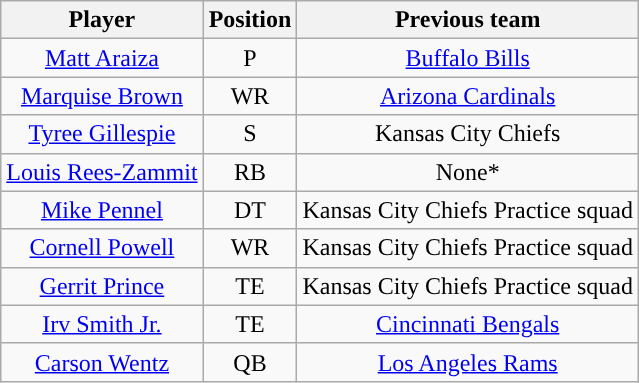<table class="wikitable" style="text-align:center">
<tr>
<th>Player</th>
<th>Position</th>
<th>Previous team</th>
</tr>
<tr>
<td><a href='#'>Matt Araiza</a></td>
<td>P</td>
<td><a href='#'>Buffalo Bills</a> </td>
</tr>
<tr>
<td><a href='#'>Marquise Brown</a></td>
<td>WR</td>
<td><a href='#'>Arizona Cardinals</a></td>
</tr>
<tr>
<td><a href='#'>Tyree Gillespie</a></td>
<td>S</td>
<td>Kansas City Chiefs </td>
</tr>
<tr>
<td><a href='#'>Louis Rees-Zammit</a></td>
<td>RB</td>
<td>None*</td>
</tr>
<tr>
<td><a href='#'>Mike Pennel</a></td>
<td>DT</td>
<td>Kansas City Chiefs Practice squad</td>
</tr>
<tr>
<td><a href='#'>Cornell Powell</a></td>
<td>WR</td>
<td>Kansas City Chiefs Practice squad</td>
</tr>
<tr>
<td><a href='#'>Gerrit Prince</a></td>
<td>TE</td>
<td>Kansas City Chiefs Practice squad</td>
</tr>
<tr>
<td><a href='#'>Irv Smith Jr.</a></td>
<td>TE</td>
<td><a href='#'>Cincinnati Bengals</a></td>
</tr>
<tr>
<td><a href='#'>Carson Wentz</a></td>
<td>QB</td>
<td><a href='#'>Los Angeles Rams</a></td>
</tr>
</table>
